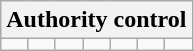<table class="wikitable">
<tr>
<th colspan="7">Authority control</th>
</tr>
<tr>
<td></td>
<td></td>
<td></td>
<td></td>
<td></td>
<td></td>
<td></td>
</tr>
</table>
